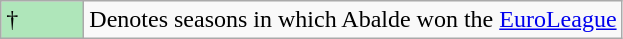<table class="wikitable">
<tr>
<td style="background:#AFE6BA; width:3em;">†</td>
<td>Denotes seasons in which Abalde won the <a href='#'>EuroLeague</a></td>
</tr>
</table>
